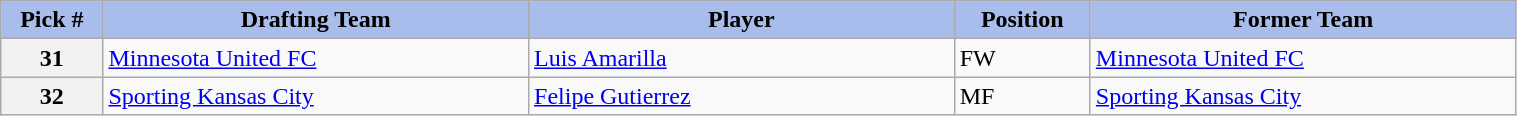<table class="wikitable sortable" style="width: 80%">
<tr>
<th style="background:#A8BDEC;" width=6%>Pick #</th>
<th width=25% style="background:#A8BDEC;">Drafting Team</th>
<th width=25% style="background:#A8BDEC;">Player</th>
<th width=8% style="background:#A8BDEC;">Position</th>
<th width=25% style="background:#A8BDEC;">Former Team</th>
</tr>
<tr>
<th>31</th>
<td><a href='#'>Minnesota United FC</a></td>
<td><a href='#'>Luis Amarilla</a></td>
<td>FW</td>
<td><a href='#'>Minnesota United FC</a></td>
</tr>
<tr>
<th>32</th>
<td><a href='#'>Sporting Kansas City</a></td>
<td><a href='#'>Felipe Gutierrez</a></td>
<td>MF</td>
<td><a href='#'>Sporting Kansas City</a></td>
</tr>
</table>
